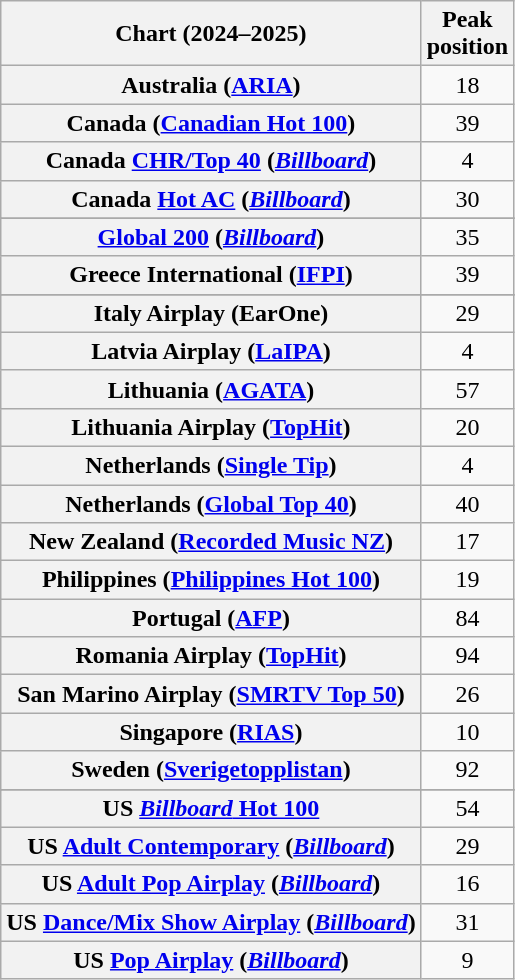<table class="wikitable sortable plainrowheaders" style="text-align:center">
<tr>
<th scope="col">Chart (2024–2025)</th>
<th scope="col">Peak<br>position</th>
</tr>
<tr>
<th scope="row">Australia (<a href='#'>ARIA</a>)</th>
<td>18</td>
</tr>
<tr>
<th scope="row">Canada (<a href='#'>Canadian Hot 100</a>)</th>
<td>39</td>
</tr>
<tr>
<th scope="row">Canada <a href='#'>CHR/Top 40</a> (<em><a href='#'>Billboard</a></em>)</th>
<td>4</td>
</tr>
<tr>
<th scope="row">Canada <a href='#'>Hot AC</a> (<em><a href='#'>Billboard</a></em>)</th>
<td>30</td>
</tr>
<tr>
</tr>
<tr>
<th scope="row"><a href='#'>Global 200</a> (<em><a href='#'>Billboard</a></em>)</th>
<td>35</td>
</tr>
<tr>
<th scope="row">Greece International (<a href='#'>IFPI</a>)</th>
<td>39</td>
</tr>
<tr>
</tr>
<tr>
<th scope="row">Italy Airplay (EarOne)</th>
<td>29</td>
</tr>
<tr>
<th scope="row">Latvia Airplay (<a href='#'>LaIPA</a>)</th>
<td>4</td>
</tr>
<tr>
<th scope="row">Lithuania (<a href='#'>AGATA</a>)</th>
<td>57</td>
</tr>
<tr>
<th scope="row">Lithuania Airplay (<a href='#'>TopHit</a>)</th>
<td>20</td>
</tr>
<tr>
<th scope="row">Netherlands (<a href='#'>Single Tip</a>)</th>
<td>4</td>
</tr>
<tr>
<th scope="row">Netherlands (<a href='#'>Global Top 40</a>)</th>
<td>40</td>
</tr>
<tr>
<th scope="row">New Zealand (<a href='#'>Recorded Music NZ</a>)</th>
<td>17</td>
</tr>
<tr>
<th scope="row">Philippines (<a href='#'>Philippines Hot 100</a>)</th>
<td>19</td>
</tr>
<tr>
<th scope="row">Portugal (<a href='#'>AFP</a>)</th>
<td>84</td>
</tr>
<tr>
<th scope="row">Romania Airplay (<a href='#'>TopHit</a>)</th>
<td>94</td>
</tr>
<tr>
<th scope="row">San Marino Airplay (<a href='#'>SMRTV Top 50</a>)</th>
<td>26</td>
</tr>
<tr>
<th scope="row">Singapore (<a href='#'>RIAS</a>)</th>
<td>10</td>
</tr>
<tr>
<th scope="row">Sweden (<a href='#'>Sverigetopplistan</a>)</th>
<td>92</td>
</tr>
<tr>
</tr>
<tr>
</tr>
<tr>
<th scope="row">US <a href='#'><em>Billboard</em> Hot 100</a></th>
<td>54</td>
</tr>
<tr>
<th scope="row">US <a href='#'>Adult Contemporary</a> (<em><a href='#'>Billboard</a></em>)</th>
<td>29</td>
</tr>
<tr>
<th scope="row">US <a href='#'>Adult Pop Airplay</a> (<em><a href='#'>Billboard</a></em>)</th>
<td>16</td>
</tr>
<tr>
<th scope="row">US <a href='#'>Dance/Mix Show Airplay</a> (<em><a href='#'>Billboard</a></em>)</th>
<td>31</td>
</tr>
<tr>
<th scope="row">US <a href='#'>Pop Airplay</a> (<em><a href='#'>Billboard</a></em>)</th>
<td>9</td>
</tr>
</table>
